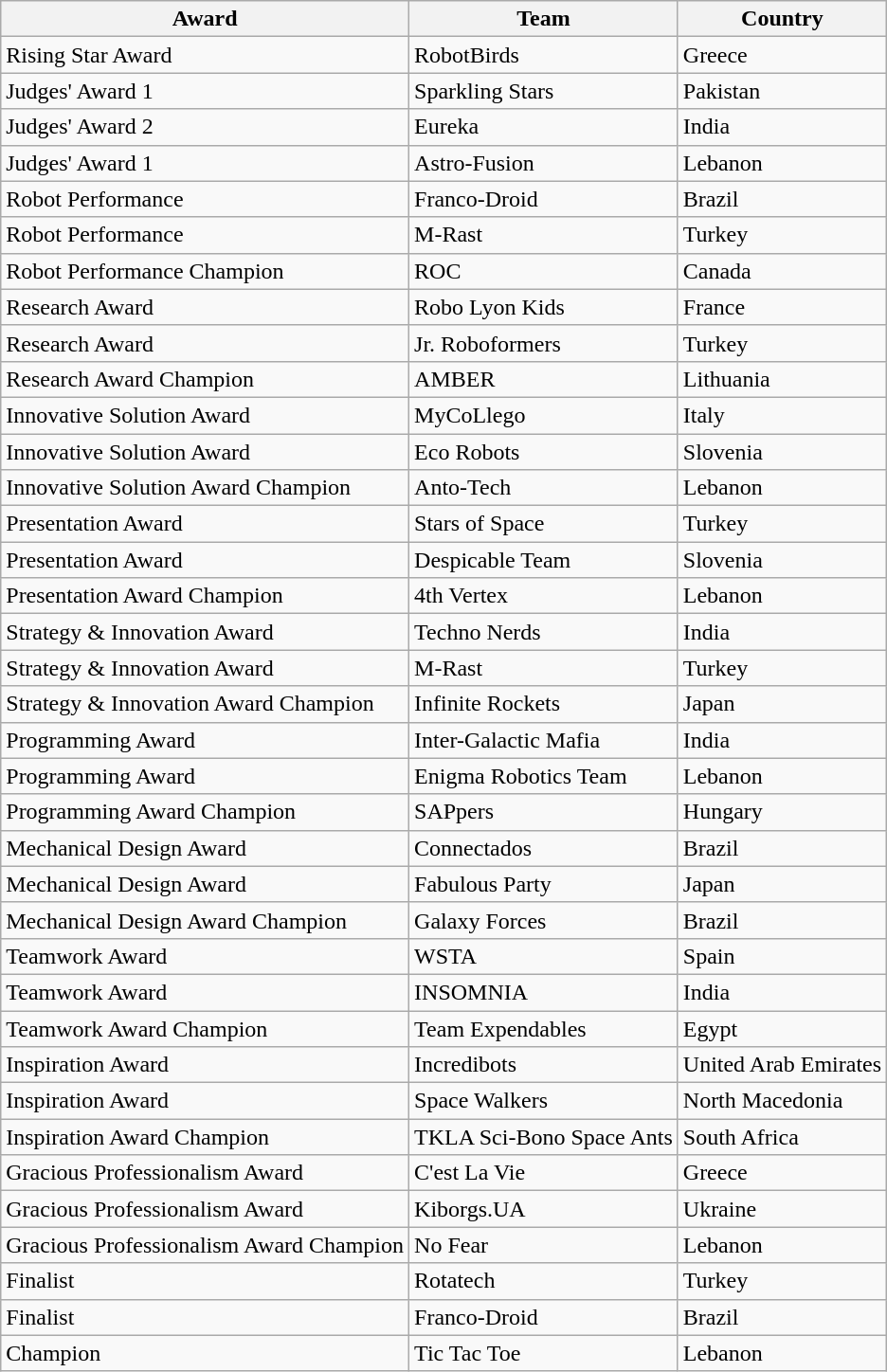<table class="wikitable">
<tr>
<th>Award</th>
<th>Team</th>
<th>Country</th>
</tr>
<tr>
<td>Rising Star Award</td>
<td>RobotBirds</td>
<td>Greece</td>
</tr>
<tr>
<td>Judges' Award 1</td>
<td>Sparkling Stars</td>
<td>Pakistan</td>
</tr>
<tr>
<td>Judges' Award 2</td>
<td>Eureka</td>
<td>India</td>
</tr>
<tr>
<td>Judges' Award 1</td>
<td>Astro-Fusion</td>
<td>Lebanon</td>
</tr>
<tr>
<td>Robot Performance</td>
<td>Franco-Droid</td>
<td>Brazil</td>
</tr>
<tr>
<td>Robot Performance</td>
<td>M-Rast</td>
<td>Turkey</td>
</tr>
<tr>
<td>Robot Performance Champion</td>
<td>ROC</td>
<td>Canada</td>
</tr>
<tr>
<td>Research Award</td>
<td>Robo Lyon Kids</td>
<td>France</td>
</tr>
<tr>
<td>Research Award</td>
<td>Jr. Roboformers</td>
<td>Turkey</td>
</tr>
<tr>
<td>Research Award Champion</td>
<td>AMBER</td>
<td>Lithuania</td>
</tr>
<tr>
<td>Innovative Solution Award</td>
<td>MyCoLlego</td>
<td>Italy</td>
</tr>
<tr>
<td>Innovative Solution Award</td>
<td>Eco Robots</td>
<td>Slovenia</td>
</tr>
<tr>
<td>Innovative Solution Award Champion</td>
<td>Anto-Tech</td>
<td>Lebanon</td>
</tr>
<tr>
<td>Presentation Award</td>
<td>Stars of Space</td>
<td>Turkey</td>
</tr>
<tr>
<td>Presentation Award</td>
<td>Despicable Team</td>
<td>Slovenia</td>
</tr>
<tr>
<td>Presentation Award Champion</td>
<td>4th Vertex</td>
<td>Lebanon</td>
</tr>
<tr>
<td>Strategy & Innovation Award</td>
<td>Techno Nerds</td>
<td>India</td>
</tr>
<tr>
<td>Strategy & Innovation Award</td>
<td>M-Rast</td>
<td>Turkey</td>
</tr>
<tr>
<td>Strategy & Innovation Award Champion</td>
<td>Infinite Rockets</td>
<td>Japan</td>
</tr>
<tr>
<td>Programming Award</td>
<td>Inter-Galactic Mafia</td>
<td>India</td>
</tr>
<tr>
<td>Programming Award</td>
<td>Enigma Robotics Team</td>
<td>Lebanon</td>
</tr>
<tr>
<td>Programming Award Champion</td>
<td>SAPpers</td>
<td>Hungary</td>
</tr>
<tr>
<td>Mechanical Design Award</td>
<td>Connectados</td>
<td>Brazil</td>
</tr>
<tr>
<td>Mechanical Design Award</td>
<td>Fabulous Party</td>
<td>Japan</td>
</tr>
<tr>
<td>Mechanical Design Award Champion</td>
<td>Galaxy Forces</td>
<td>Brazil</td>
</tr>
<tr>
<td>Teamwork Award</td>
<td>WSTA</td>
<td>Spain</td>
</tr>
<tr>
<td>Teamwork Award</td>
<td>INSOMNIA</td>
<td>India</td>
</tr>
<tr>
<td>Teamwork Award Champion</td>
<td>Team Expendables</td>
<td>Egypt</td>
</tr>
<tr>
<td>Inspiration Award</td>
<td>Incredibots</td>
<td>United Arab Emirates</td>
</tr>
<tr>
<td>Inspiration Award</td>
<td>Space Walkers</td>
<td>North Macedonia</td>
</tr>
<tr>
<td>Inspiration Award Champion</td>
<td>TKLA Sci-Bono Space Ants</td>
<td>South Africa</td>
</tr>
<tr>
<td>Gracious Professionalism Award</td>
<td>C'est La Vie</td>
<td>Greece</td>
</tr>
<tr>
<td>Gracious Professionalism Award</td>
<td>Kiborgs.UA</td>
<td>Ukraine</td>
</tr>
<tr>
<td>Gracious Professionalism Award Champion</td>
<td>No Fear</td>
<td>Lebanon</td>
</tr>
<tr>
<td>Finalist</td>
<td>Rotatech</td>
<td>Turkey</td>
</tr>
<tr>
<td>Finalist</td>
<td>Franco-Droid</td>
<td>Brazil</td>
</tr>
<tr>
<td>Champion</td>
<td>Tic Tac Toe</td>
<td>Lebanon</td>
</tr>
</table>
